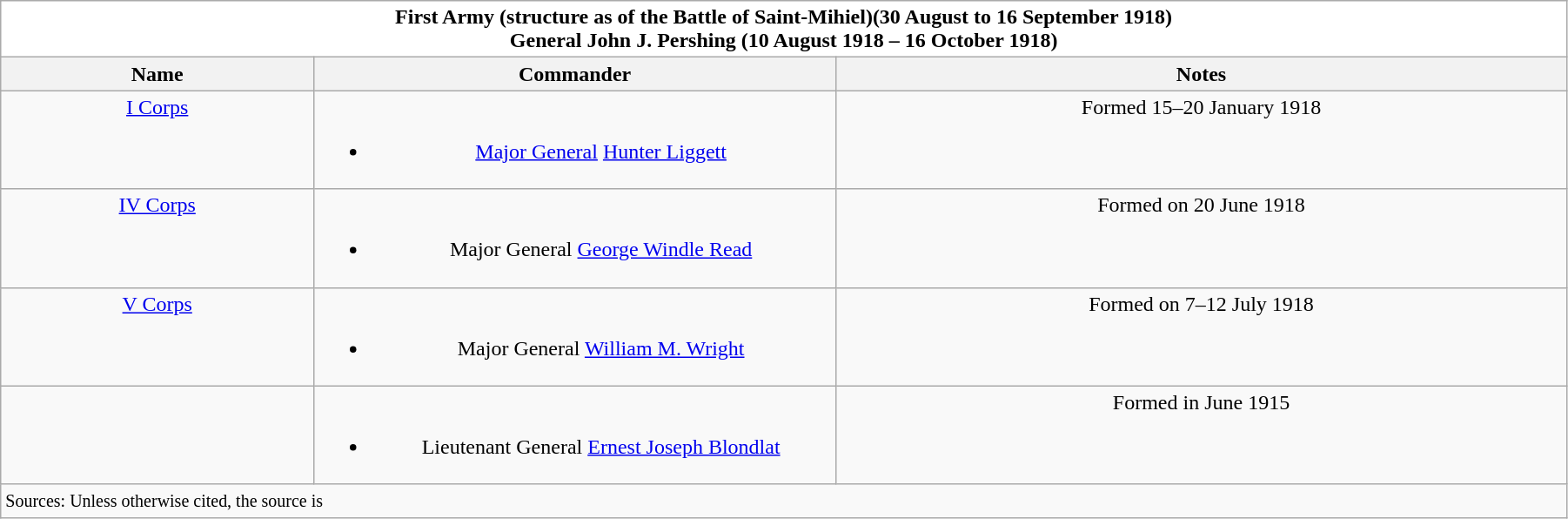<table class="wikitable" style="width:95%;">
<tr valign="top">
<th colspan="11" style="background:white;">First Army (structure as of the Battle of Saint-Mihiel)(30 August to 16 September 1918)<br>General John J. Pershing (10 August 1918 – 16 October 1918)</th>
</tr>
<tr valign="top"|- valign="top">
<th style="width:15%; text-align:center;">Name</th>
<th style="width:25%; text-align:center;">Commander</th>
<th style="width:35%; text-align:center;">Notes</th>
</tr>
<tr valign="top">
<td align=center><a href='#'>I Corps</a></td>
<td align=center><br><ul><li><a href='#'>Major General</a> <a href='#'>Hunter Liggett</a></li></ul></td>
<td align=center>Formed 15–20 January 1918</td>
</tr>
<tr valign="top">
<td align=center><a href='#'>IV Corps</a></td>
<td align=center><br><ul><li>Major General <a href='#'>George Windle Read</a></li></ul></td>
<td align=center>Formed on 20 June 1918</td>
</tr>
<tr valign="top">
<td align=center><a href='#'>V Corps</a></td>
<td align=center><br><ul><li>Major General <a href='#'>William M. Wright</a></li></ul></td>
<td align=center>Formed on 7–12 July 1918</td>
</tr>
<tr valign="top">
<td align=center></td>
<td align=center><br><ul><li>Lieutenant General <a href='#'>Ernest Joseph Blondlat</a></li></ul></td>
<td align=center>Formed in June 1915</td>
</tr>
<tr valign="top">
<td colspan="9" style="text-align:left;"><small>Sources: Unless otherwise cited, the source is </small></td>
</tr>
</table>
